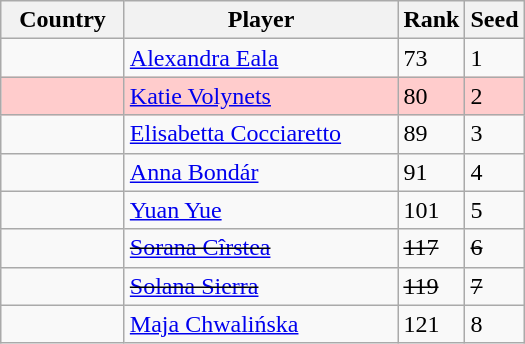<table class="wikitable">
<tr>
<th width="75">Country</th>
<th width="175">Player</th>
<th>Rank</th>
<th>Seed</th>
</tr>
<tr>
<td></td>
<td><a href='#'>Alexandra Eala</a></td>
<td>73</td>
<td>1</td>
</tr>
<tr style="background:#fcc;">
<td></td>
<td><a href='#'>Katie Volynets</a></td>
<td>80</td>
<td>2</td>
</tr>
<tr>
<td></td>
<td><a href='#'>Elisabetta Cocciaretto</a></td>
<td>89</td>
<td>3</td>
</tr>
<tr>
<td></td>
<td><a href='#'>Anna Bondár</a></td>
<td>91</td>
<td>4</td>
</tr>
<tr>
<td></td>
<td><a href='#'>Yuan Yue</a></td>
<td>101</td>
<td>5</td>
</tr>
<tr>
<td><s></s></td>
<td><s><a href='#'>Sorana Cîrstea</a></s></td>
<td><s>117</s></td>
<td><s>6</s></td>
</tr>
<tr>
<td><s></s></td>
<td><s><a href='#'>Solana Sierra</a></s></td>
<td><s>119</s></td>
<td><s>7</s></td>
</tr>
<tr>
<td></td>
<td><a href='#'>Maja Chwalińska</a></td>
<td>121</td>
<td>8</td>
</tr>
</table>
